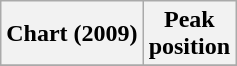<table class="wikitable plainrowheaders unsortable">
<tr>
<th scope="col">Chart (2009)</th>
<th scope="col">Peak<br>position</th>
</tr>
<tr>
</tr>
</table>
